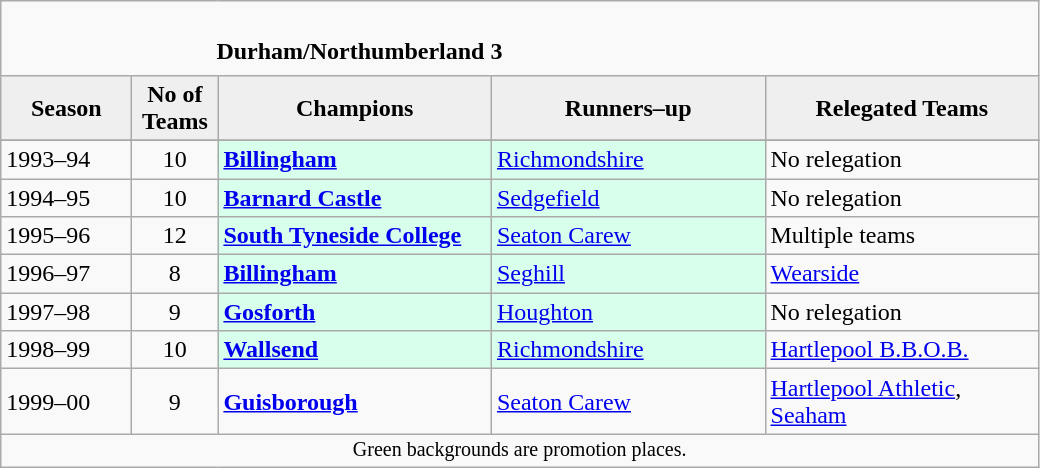<table class="wikitable" style="text-align: left;">
<tr>
<td colspan="11" cellpadding="0" cellspacing="0"><br><table border="0" style="width:100%;" cellpadding="0" cellspacing="0">
<tr>
<td style="width:20%; border:0;"></td>
<td style="border:0;"><strong>Durham/Northumberland 3</strong></td>
<td style="width:20%; border:0;"></td>
</tr>
</table>
</td>
</tr>
<tr>
<th style="background:#efefef; width:80px;">Season</th>
<th style="background:#efefef; width:50px;">No of Teams</th>
<th style="background:#efefef; width:175px;">Champions</th>
<th style="background:#efefef; width:175px;">Runners–up</th>
<th style="background:#efefef; width:175px;">Relegated Teams</th>
</tr>
<tr align=left>
</tr>
<tr>
<td>1993–94</td>
<td style="text-align: center;">10</td>
<td style="background:#d8ffeb;"><strong><a href='#'>Billingham</a></strong></td>
<td style="background:#d8ffeb;"><a href='#'>Richmondshire</a></td>
<td>No relegation</td>
</tr>
<tr>
<td>1994–95</td>
<td style="text-align: center;">10</td>
<td style="background:#d8ffeb;"><strong><a href='#'>Barnard Castle</a></strong></td>
<td style="background:#d8ffeb;"><a href='#'>Sedgefield</a></td>
<td>No relegation</td>
</tr>
<tr>
<td>1995–96</td>
<td style="text-align: center;">12</td>
<td style="background:#d8ffeb;"><strong><a href='#'>South Tyneside College</a></strong></td>
<td style="background:#d8ffeb;"><a href='#'>Seaton Carew</a></td>
<td>Multiple teams</td>
</tr>
<tr>
<td>1996–97</td>
<td style="text-align: center;">8</td>
<td style="background:#d8ffeb;"><strong><a href='#'>Billingham</a></strong></td>
<td style="background:#d8ffeb;"><a href='#'>Seghill</a></td>
<td><a href='#'>Wearside</a></td>
</tr>
<tr>
<td>1997–98</td>
<td style="text-align: center;">9</td>
<td style="background:#d8ffeb;"><strong><a href='#'>Gosforth</a></strong></td>
<td style="background:#d8ffeb;"><a href='#'>Houghton</a></td>
<td>No relegation</td>
</tr>
<tr>
<td>1998–99</td>
<td style="text-align: center;">10</td>
<td style="background:#d8ffeb;"><strong><a href='#'>Wallsend</a></strong></td>
<td style="background:#d8ffeb;"><a href='#'>Richmondshire</a></td>
<td><a href='#'>Hartlepool B.B.O.B.</a></td>
</tr>
<tr>
<td>1999–00</td>
<td style="text-align: center;">9</td>
<td><strong><a href='#'>Guisborough</a></strong></td>
<td><a href='#'>Seaton Carew</a></td>
<td><a href='#'>Hartlepool Athletic</a>, <a href='#'>Seaham</a></td>
</tr>
<tr>
<td colspan="15"  style="border:0; font-size:smaller; text-align:center;">Green backgrounds are promotion places.</td>
</tr>
</table>
